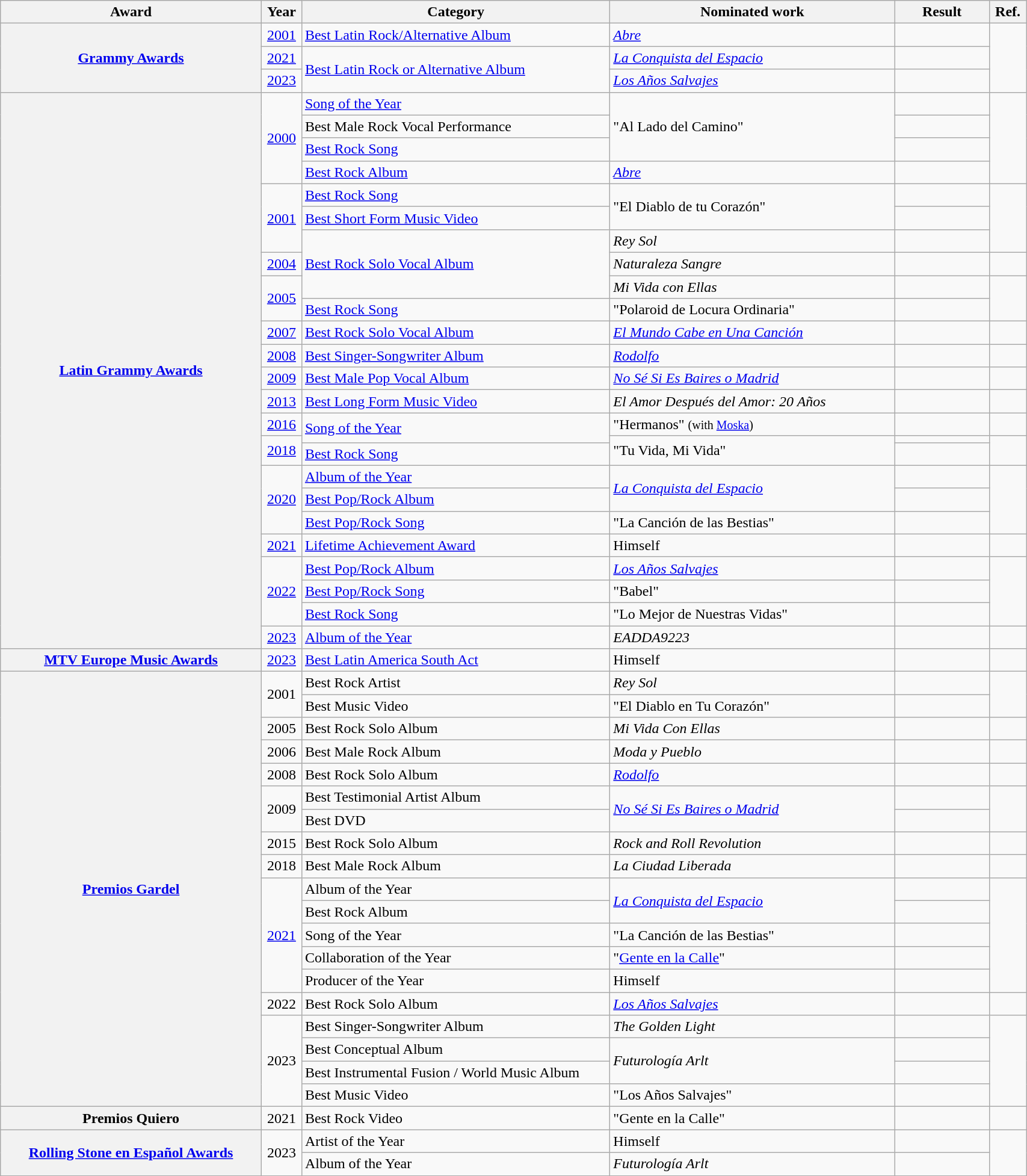<table class="wikitable sortable plainrowheaders" style="width:90%;">
<tr>
<th style="width:22%;">Award</th>
<th width=3%>Year</th>
<th style="width:26%;">Category</th>
<th style="width:24%;">Nominated work</th>
<th style="width:8%;">Result</th>
<th style="width:3%;">Ref.</th>
</tr>
<tr>
<th scope="row" rowspan="3"><a href='#'>Grammy Awards</a></th>
<td style="text-align:center;"><a href='#'>2001</a></td>
<td><a href='#'>Best Latin Rock/Alternative Album</a></td>
<td><em><a href='#'>Abre</a></em></td>
<td></td>
<td rowspan="3"></td>
</tr>
<tr>
<td style="text-align:center;"><a href='#'>2021</a></td>
<td rowspan="2"><a href='#'>Best Latin Rock or Alternative Album</a></td>
<td><em><a href='#'>La Conquista del Espacio</a></em></td>
<td></td>
</tr>
<tr>
<td align="center"><a href='#'>2023</a></td>
<td><em><a href='#'>Los Años Salvajes</a></em></td>
<td></td>
</tr>
<tr>
<th scope="row" rowspan="25"><a href='#'>Latin Grammy Awards</a> </th>
<td rowspan="4" style="text-align:center;"><a href='#'>2000</a></td>
<td><a href='#'>Song of the Year</a></td>
<td rowspan="3">"Al Lado del Camino"</td>
<td></td>
<td rowspan="4"></td>
</tr>
<tr>
<td>Best Male Rock Vocal Performance</td>
<td></td>
</tr>
<tr>
<td><a href='#'>Best Rock Song</a></td>
<td></td>
</tr>
<tr>
<td><a href='#'>Best Rock Album</a></td>
<td><em><a href='#'>Abre</a></em></td>
<td></td>
</tr>
<tr>
<td rowspan="3" style="text-align:center;"><a href='#'>2001</a></td>
<td><a href='#'>Best Rock Song</a></td>
<td rowspan="2">"El Diablo de tu Corazón"</td>
<td></td>
<td rowspan="3"></td>
</tr>
<tr>
<td><a href='#'>Best Short Form Music Video</a></td>
<td></td>
</tr>
<tr>
<td rowspan="3"><a href='#'>Best Rock Solo Vocal Album</a></td>
<td><em>Rey Sol</em></td>
<td></td>
</tr>
<tr>
<td style="text-align:center;"><a href='#'>2004</a></td>
<td><em>Naturaleza Sangre</em></td>
<td></td>
<td></td>
</tr>
<tr>
<td rowspan="2" style="text-align:center;"><a href='#'>2005</a></td>
<td><em>Mi Vida con Ellas</em></td>
<td></td>
<td rowspan="2"></td>
</tr>
<tr>
<td><a href='#'>Best Rock Song</a></td>
<td>"Polaroid de Locura Ordinaria"</td>
<td></td>
</tr>
<tr>
<td style="text-align:center;"><a href='#'>2007</a></td>
<td><a href='#'>Best Rock Solo Vocal Album</a></td>
<td><em><a href='#'>El Mundo Cabe en Una Canción</a></em></td>
<td></td>
<td></td>
</tr>
<tr>
<td style="text-align:center;"><a href='#'>2008</a></td>
<td><a href='#'>Best Singer-Songwriter Album</a></td>
<td><em><a href='#'>Rodolfo</a></em></td>
<td></td>
<td></td>
</tr>
<tr>
<td style="text-align:center;"><a href='#'>2009</a></td>
<td><a href='#'>Best Male Pop Vocal Album</a></td>
<td><em><a href='#'>No Sé Si Es Baires o Madrid</a></em></td>
<td></td>
<td></td>
</tr>
<tr>
<td style="text-align:center;"><a href='#'>2013</a></td>
<td><a href='#'>Best Long Form Music Video</a></td>
<td><em>El Amor Después del Amor: 20 Años</em></td>
<td></td>
<td></td>
</tr>
<tr>
<td style="text-align:center;"><a href='#'>2016</a></td>
<td rowspan="2"><a href='#'>Song of the Year</a></td>
<td>"Hermanos" <small>(with <a href='#'>Moska</a>)</small></td>
<td></td>
<td></td>
</tr>
<tr>
<td rowspan="2" style="text-align:center;"><a href='#'>2018</a></td>
<td rowspan="2">"Tu Vida, Mi Vida"</td>
<td></td>
<td rowspan="2"></td>
</tr>
<tr>
<td><a href='#'>Best Rock Song</a></td>
<td></td>
</tr>
<tr>
<td rowspan="3" style="text-align:center;"><a href='#'>2020</a></td>
<td><a href='#'>Album of the Year</a></td>
<td rowspan="2"><em><a href='#'>La Conquista del Espacio</a></em></td>
<td></td>
<td rowspan="3"></td>
</tr>
<tr>
<td><a href='#'>Best Pop/Rock Album</a></td>
<td></td>
</tr>
<tr>
<td><a href='#'>Best Pop/Rock Song</a></td>
<td>"La Canción de las Bestias"</td>
<td></td>
</tr>
<tr>
<td style="text-align:center;"><a href='#'>2021</a></td>
<td><a href='#'>Lifetime Achievement Award</a></td>
<td>Himself</td>
<td></td>
<td></td>
</tr>
<tr>
<td rowspan="3" style="text-align:center;"><a href='#'>2022</a></td>
<td><a href='#'>Best Pop/Rock Album</a></td>
<td><em><a href='#'>Los Años Salvajes</a></em></td>
<td></td>
<td rowspan="3"></td>
</tr>
<tr>
<td><a href='#'>Best Pop/Rock Song</a></td>
<td>"Babel"</td>
<td></td>
</tr>
<tr>
<td><a href='#'>Best Rock Song</a></td>
<td>"Lo Mejor de Nuestras Vidas"</td>
<td></td>
</tr>
<tr>
<td align="center"><a href='#'>2023</a></td>
<td><a href='#'>Album of the Year</a></td>
<td><em>EADDA9223</em></td>
<td></td>
<td></td>
</tr>
<tr>
<th scope="row"><a href='#'>MTV Europe Music Awards</a></th>
<td align="center"><a href='#'>2023</a></td>
<td><a href='#'>Best Latin America South Act</a></td>
<td>Himself</td>
<td></td>
<td></td>
</tr>
<tr>
<th scope="row" rowspan="19"><a href='#'>Premios Gardel</a></th>
<td rowspan="2" align="center">2001</td>
<td>Best Rock Artist</td>
<td><em>Rey Sol</em></td>
<td></td>
<td rowspan="2"></td>
</tr>
<tr>
<td>Best Music Video</td>
<td>"El Diablo en Tu Corazón"</td>
<td></td>
</tr>
<tr>
<td align="center">2005</td>
<td>Best Rock Solo Album</td>
<td><em>Mi Vida Con Ellas</em></td>
<td></td>
<td></td>
</tr>
<tr>
<td align="center">2006</td>
<td>Best Male Rock Album</td>
<td><em>Moda y Pueblo</em></td>
<td></td>
<td></td>
</tr>
<tr>
<td align="center">2008</td>
<td>Best Rock Solo Album</td>
<td><em><a href='#'>Rodolfo</a></em></td>
<td></td>
<td></td>
</tr>
<tr>
<td rowspan="2" align="center">2009</td>
<td>Best Testimonial Artist Album</td>
<td rowspan="2"><em><a href='#'>No Sé Si Es Baires o Madrid</a></em></td>
<td></td>
<td rowspan="2"></td>
</tr>
<tr>
<td>Best DVD</td>
<td></td>
</tr>
<tr>
<td align="center">2015</td>
<td>Best Rock Solo Album</td>
<td><em>Rock and Roll Revolution</em></td>
<td></td>
<td></td>
</tr>
<tr>
<td align="center">2018</td>
<td>Best Male Rock Album</td>
<td><em>La Ciudad Liberada</em></td>
<td></td>
<td></td>
</tr>
<tr>
<td rowspan="5" align="center"><a href='#'>2021</a></td>
<td>Album of the Year</td>
<td rowspan="2"><em><a href='#'>La Conquista del Espacio</a></em></td>
<td></td>
<td rowspan="5"></td>
</tr>
<tr>
<td>Best Rock Album</td>
<td></td>
</tr>
<tr>
<td>Song of the Year</td>
<td>"La Canción de las Bestias"</td>
<td></td>
</tr>
<tr>
<td>Collaboration of the Year</td>
<td>"<a href='#'>Gente en la Calle</a>" </td>
<td></td>
</tr>
<tr>
<td>Producer of the Year</td>
<td>Himself </td>
<td></td>
</tr>
<tr>
<td align="center">2022</td>
<td>Best Rock Solo Album</td>
<td><em><a href='#'>Los Años Salvajes</a></em></td>
<td></td>
<td></td>
</tr>
<tr>
<td rowspan="4" align="center">2023</td>
<td>Best Singer-Songwriter Album</td>
<td><em>The Golden Light</em></td>
<td></td>
<td rowspan="4"></td>
</tr>
<tr>
<td>Best Conceptual Album</td>
<td rowspan="2"><em>Futurología Arlt</em></td>
<td></td>
</tr>
<tr>
<td>Best Instrumental Fusion / World Music Album</td>
<td></td>
</tr>
<tr>
<td>Best Music Video</td>
<td>"Los Años Salvajes"</td>
<td></td>
</tr>
<tr>
<th scope="row">Premios Quiero</th>
<td align="center">2021</td>
<td>Best Rock Video</td>
<td>"Gente en la Calle" </td>
<td></td>
<td></td>
</tr>
<tr>
<th scope="row" rowspan="2"><a href='#'>Rolling Stone en Español Awards</a></th>
<td align="center" rowspan="2">2023</td>
<td>Artist of the Year</td>
<td>Himself</td>
<td></td>
<td rowspan="2"></td>
</tr>
<tr>
<td>Album of the Year</td>
<td><em>Futurología Arlt</em></td>
<td></td>
</tr>
<tr>
</tr>
</table>
